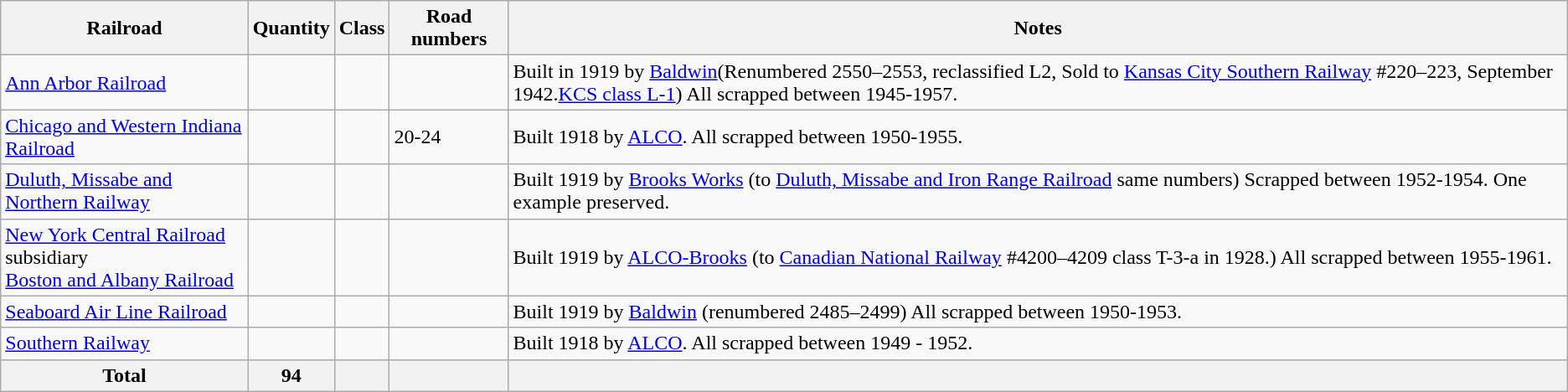<table class="wikitable">
<tr>
<th>Railroad</th>
<th>Quantity</th>
<th>Class</th>
<th>Road numbers</th>
<th>Notes</th>
</tr>
<tr>
<td><a href='#'>Ann Arbor Railroad</a></td>
<td></td>
<td></td>
<td></td>
<td>Built in 1919 by <a href='#'>Baldwin</a>(Renumbered 2550–2553, reclassified L2, Sold to <a href='#'>Kansas City Southern Railway</a> #220–223, September 1942.<a href='#'>KCS class L-1</a>) All scrapped between 1945-1957.</td>
</tr>
<tr>
<td><a href='#'>Chicago and Western Indiana Railroad</a></td>
<td></td>
<td></td>
<td>20-24</td>
<td>Built 1918 by <a href='#'>ALCO</a>. All scrapped between 1950-1955.</td>
</tr>
<tr>
<td><a href='#'>Duluth, Missabe and Northern Railway</a></td>
<td></td>
<td></td>
<td></td>
<td>Built 1919 by <a href='#'>Brooks Works</a> (to <a href='#'>Duluth, Missabe and Iron Range Railroad</a> same numbers) Scrapped between 1952-1954. One example preserved.</td>
</tr>
<tr>
<td><a href='#'>New York Central Railroad</a> subsidiary<br><a href='#'>Boston and Albany Railroad</a></td>
<td></td>
<td></td>
<td></td>
<td>Built 1919 by <a href='#'>ALCO-Brooks</a> (to <a href='#'>Canadian National Railway</a> #4200–4209 class T-3-a in 1928.) All scrapped between 1955-1961.</td>
</tr>
<tr>
<td><a href='#'>Seaboard Air Line Railroad</a></td>
<td></td>
<td></td>
<td></td>
<td>Built 1919 by <a href='#'>Baldwin</a> (renumbered 2485–2499) All scrapped between 1950-1953.</td>
</tr>
<tr>
<td><a href='#'>Southern Railway</a></td>
<td></td>
<td></td>
<td></td>
<td>Built 1918 by <a href='#'>ALCO</a>. All scrapped between 1949 - 1952.</td>
</tr>
<tr>
<th>Total</th>
<th>94</th>
<th></th>
<th></th>
<th></th>
</tr>
</table>
